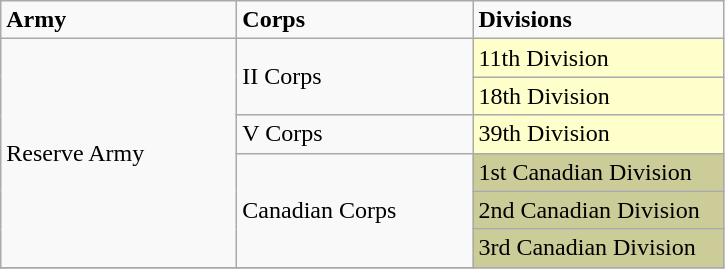<table class="wikitable">
<tr>
<td width="150pt"><strong>Army</strong></td>
<td width="150pt"><strong>Corps</strong></td>
<td width="160pt"><strong>Divisions</strong></td>
</tr>
<tr>
<td rowspan="6">Reserve Army</td>
<td rowspan="2">II Corps</td>
<td style="background:#FFFFCC;">11th Division</td>
</tr>
<tr>
<td style="background:#FFFFCC;">18th Division</td>
</tr>
<tr>
<td>V Corps</td>
<td style="background:#FFFFCC;">39th Division</td>
</tr>
<tr>
<td rowspan="3">Canadian Corps</td>
<td style="background:#CCCC99;">1st Canadian Division</td>
</tr>
<tr>
<td style="background:#CCCC99;">2nd Canadian Division</td>
</tr>
<tr>
<td style="background:#CCCC99;">3rd Canadian Division</td>
</tr>
<tr>
</tr>
</table>
